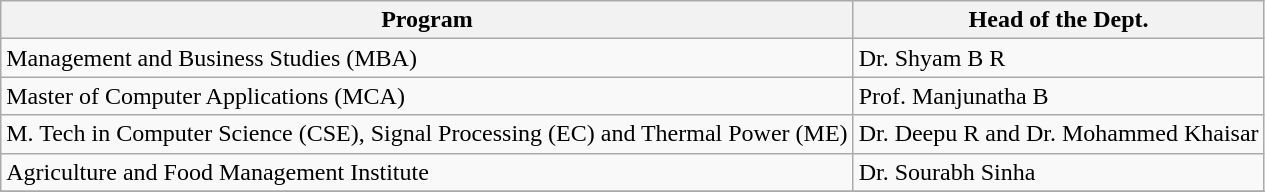<table class="wikitable" style="background:#fffggf;">
<tr>
<th>Program</th>
<th>Head of the Dept.</th>
</tr>
<tr>
<td>Management and Business Studies (MBA)</td>
<td>Dr. Shyam B R</td>
</tr>
<tr>
<td>Master of Computer Applications (MCA)</td>
<td>Prof. Manjunatha B</td>
</tr>
<tr>
<td>M. Tech in Computer Science (CSE), Signal Processing (EC) and Thermal Power (ME)</td>
<td>Dr. Deepu R and Dr. Mohammed Khaisar</td>
</tr>
<tr>
<td>Agriculture and Food Management Institute</td>
<td>Dr. Sourabh Sinha</td>
</tr>
<tr>
</tr>
</table>
